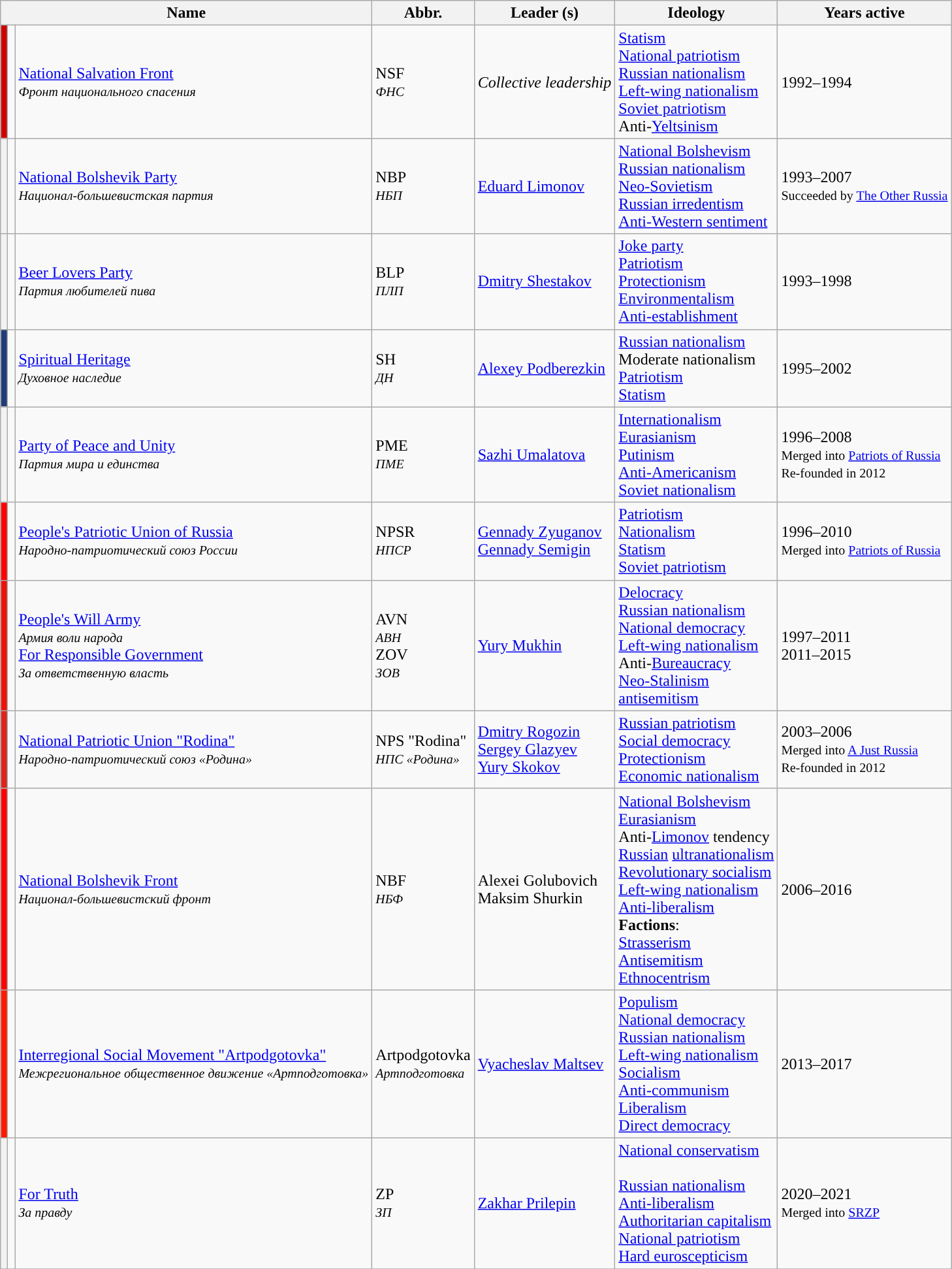<table class="wikitable sortable">
<tr>
<th colspan=3>Name</th>
<th>Abbr.</th>
<th>Leader (s)</th>
<th>Ideology</th>
<th>Years active</th>
</tr>
<tr>
<th style="background:#CD0000;"></th>
<td></td>
<td><a href='#'>National Salvation Front</a><br><small><em>Фронт национального спасения</em></small></td>
<td>NSF<br><small><em>ФНС</em></small></td>
<td><em>Collective leadership</em></td>
<td><a href='#'>Statism</a><br><a href='#'>National patriotism</a><br><a href='#'>Russian nationalism</a><br><a href='#'>Left-wing nationalism</a><br><a href='#'>Soviet patriotism</a><br>Anti-<a href='#'>Yeltsinism</a></td>
<td>1992–1994<br></td>
</tr>
<tr>
<th style="background:"></th>
<td></td>
<td><a href='#'>National Bolshevik Party</a><br><small><em>Национал-большевистская партия</em></small></td>
<td>NBP<br><small><em>НБП</em></small></td>
<td><a href='#'>Eduard Limonov</a></td>
<td><a href='#'>National Bolshevism</a><br><a href='#'>Russian nationalism</a><br><a href='#'>Neo-Sovietism</a><br><a href='#'>Russian irredentism</a><br><a href='#'>Anti-Western sentiment</a></td>
<td>1993–2007<br><small>Succeeded by <a href='#'>The Other Russia</a></small></td>
</tr>
<tr>
<th style="background:"></th>
<td></td>
<td><a href='#'>Beer Lovers Party</a><br><small><em>Партия любителей пива</em></small></td>
<td>BLP<br><small><em>ПЛП</em></small></td>
<td><a href='#'>Dmitry Shestakov</a><br></td>
<td><a href='#'>Joke party</a><br><a href='#'>Patriotism</a><br><a href='#'>Protectionism</a><br><a href='#'>Environmentalism</a><br><a href='#'>Anti-establishment</a></td>
<td>1993–1998</td>
</tr>
<tr>
<th style="background:#1F3C79;"></th>
<td></td>
<td><a href='#'>Spiritual Heritage</a><br><small><em>Духовное наследие</em></small></td>
<td>SH<br><small><em>ДН</em></small></td>
<td><a href='#'>Alexey Podberezkin</a></td>
<td><a href='#'>Russian nationalism</a><br>Moderate nationalism<br><a href='#'>Patriotism</a><br><a href='#'>Statism</a></td>
<td>1995–2002</td>
</tr>
<tr>
<th style="background:"></th>
<td></td>
<td><a href='#'>Party of Peace and Unity</a><br><small><em>Партия мира и единства</em></small></td>
<td>PME<br><small><em>ПМЕ</em></small></td>
<td><a href='#'>Sazhi Umalatova</a></td>
<td><a href='#'>Internationalism</a><br><a href='#'>Eurasianism</a><br><a href='#'>Putinism</a><br><a href='#'>Anti-Americanism</a><br><a href='#'>Soviet nationalism</a></td>
<td>1996–2008<br><small>Merged into <a href='#'>Patriots of Russia</a><br>Re-founded in 2012</small></td>
</tr>
<tr>
<th style="background:#FF0301"></th>
<td></td>
<td><a href='#'>People's Patriotic Union of Russia</a><br><small><em>Народно-патриотический союз России</em></small></td>
<td>NPSR<br><small><em>НПСР</em></small></td>
<td><a href='#'>Gennady Zyuganov</a><br><a href='#'>Gennady Semigin</a></td>
<td><a href='#'>Patriotism</a><br><a href='#'>Nationalism</a><br><a href='#'>Statism</a><br><a href='#'>Soviet patriotism</a></td>
<td>1996–2010<br><small>Merged into <a href='#'>Patriots of Russia</a></small></td>
</tr>
<tr>
<th style="background:#EC1208;"></th>
<td></td>
<td><a href='#'>People's Will Army</a><br><small><em>Армия воли народа</em></small><br><a href='#'>For Responsible Government</a><br><small><em>За ответственную власть</em></small></td>
<td>AVN<br><small><em>АВН</em></small><br>ZOV<br><small><em>ЗОВ</em></small></td>
<td><a href='#'>Yury Mukhin</a></td>
<td><a href='#'>Delocracy</a><br><a href='#'>Russian nationalism</a><br><a href='#'>National democracy</a><br><a href='#'>Left-wing nationalism</a><br>Anti-<a href='#'>Bureaucracy</a><br><a href='#'>Neo-Stalinism</a><br><a href='#'>antisemitism</a></td>
<td>1997–2011<br>2011–2015</td>
</tr>
<tr>
<th style="background:#DA251C"></th>
<td></td>
<td><a href='#'>National Patriotic Union "Rodina"</a><br><small><em>Народно-патриотический союз «Родина»</em></small></td>
<td>NPS "Rodina"<br><small><em>НПС «Родина»</em></small></td>
<td><a href='#'>Dmitry Rogozin</a><br><a href='#'>Sergey Glazyev</a><br><a href='#'>Yury Skokov</a></td>
<td><a href='#'>Russian patriotism</a><br><a href='#'>Social democracy</a><br><a href='#'>Protectionism</a><br><a href='#'>Economic nationalism</a></td>
<td>2003–2006<br><small>Merged into <a href='#'>A Just Russia</a><br>Re-founded in 2012</small></td>
</tr>
<tr>
<th style="background:#FF0000;"></th>
<td></td>
<td><a href='#'>National Bolshevik Front</a><br><small><em>Национал-большевистский фронт</em></small></td>
<td>NBF<br><small><em>НБФ</em></small></td>
<td>Alexei Golubovich<br>Maksim Shurkin</td>
<td><a href='#'>National Bolshevism</a><br><a href='#'>Eurasianism</a><br>Anti-<a href='#'>Limonov</a> tendency<br><a href='#'>Russian</a> <a href='#'>ultranationalism</a><br><a href='#'>Revolutionary socialism</a><br><a href='#'>Left-wing nationalism</a><br><a href='#'>Anti-liberalism</a><br><strong>Factions</strong>:<br><a href='#'>Strasserism</a><br><a href='#'>Antisemitism</a><br><a href='#'>Ethnocentrism</a></td>
<td>2006–2016</td>
</tr>
<tr>
<th style="background:#FF1900;"></th>
<td></td>
<td><a href='#'>Interregional Social Movement "Artpodgotovka"</a><br><small><em>Межрегиональное общественное движение «Артподготовка»</em></small></td>
<td>Artpodgotovka<br><small><em>Артподготовка</em></small></td>
<td><a href='#'>Vyacheslav Maltsev</a></td>
<td><a href='#'>Populism</a><br><a href='#'>National democracy</a><br><a href='#'>Russian nationalism</a><br><a href='#'>Left-wing nationalism</a><br><a href='#'>Socialism</a><br><a href='#'>Anti-communism</a><br><a href='#'>Liberalism</a><br><a href='#'>Direct democracy</a></td>
<td>2013–2017</td>
</tr>
<tr>
<th style="background:"></th>
<td></td>
<td><a href='#'>For Truth</a><br><small><em>За правду</em></small></td>
<td>ZP<br><small><em>ЗП</em></small></td>
<td><a href='#'>Zakhar Prilepin</a></td>
<td><a href='#'>National conservatism</a><br><br><a href='#'>Russian nationalism</a><br><a href='#'>Anti-liberalism</a><br><a href='#'>Authoritarian capitalism</a><br><a href='#'>National patriotism</a><br><a href='#'>Hard euroscepticism</a></td>
<td>2020–2021<br><small>Merged into <a href='#'>SRZP</a></small></td>
</tr>
<tr>
</tr>
</table>
